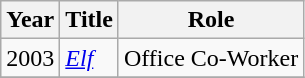<table class="wikitable">
<tr>
<th>Year</th>
<th>Title</th>
<th>Role</th>
</tr>
<tr>
<td>2003</td>
<td><em><a href='#'>Elf</a></em></td>
<td>Office Co-Worker</td>
</tr>
<tr>
</tr>
</table>
